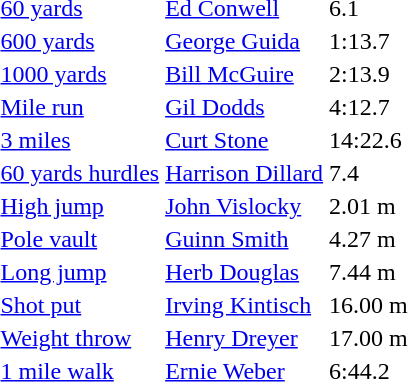<table>
<tr>
<td><a href='#'>60 yards</a></td>
<td><a href='#'>Ed Conwell</a></td>
<td>6.1</td>
<td></td>
<td></td>
<td></td>
<td></td>
</tr>
<tr>
<td><a href='#'>600 yards</a></td>
<td><a href='#'>George Guida</a></td>
<td>1:13.7</td>
<td></td>
<td></td>
<td></td>
<td></td>
</tr>
<tr>
<td><a href='#'>1000 yards</a></td>
<td><a href='#'>Bill McGuire</a></td>
<td>2:13.9</td>
<td></td>
<td></td>
<td></td>
<td></td>
</tr>
<tr>
<td><a href='#'>Mile run</a></td>
<td><a href='#'>Gil Dodds</a></td>
<td>4:12.7</td>
<td></td>
<td></td>
<td></td>
<td></td>
</tr>
<tr>
<td><a href='#'>3 miles</a></td>
<td><a href='#'>Curt Stone</a></td>
<td>14:22.6</td>
<td></td>
<td></td>
<td></td>
<td></td>
</tr>
<tr>
<td><a href='#'>60 yards hurdles</a></td>
<td><a href='#'>Harrison Dillard</a></td>
<td>7.4</td>
<td></td>
<td></td>
<td></td>
<td></td>
</tr>
<tr>
<td><a href='#'>High jump</a></td>
<td><a href='#'>John Vislocky</a></td>
<td>2.01 m</td>
<td></td>
<td></td>
<td></td>
<td></td>
</tr>
<tr>
<td><a href='#'>Pole vault</a></td>
<td><a href='#'>Guinn Smith</a></td>
<td>4.27 m</td>
<td></td>
<td></td>
<td></td>
<td></td>
</tr>
<tr>
<td><a href='#'>Long jump</a></td>
<td><a href='#'>Herb Douglas</a></td>
<td>7.44 m</td>
<td></td>
<td></td>
<td></td>
<td></td>
</tr>
<tr>
<td><a href='#'>Shot put</a></td>
<td><a href='#'>Irving Kintisch</a></td>
<td>16.00 m</td>
<td></td>
<td></td>
<td></td>
<td></td>
</tr>
<tr>
<td><a href='#'>Weight throw</a></td>
<td><a href='#'>Henry Dreyer</a></td>
<td>17.00 m</td>
<td></td>
<td></td>
<td></td>
<td></td>
</tr>
<tr>
<td><a href='#'>1 mile walk</a></td>
<td><a href='#'>Ernie Weber</a></td>
<td>6:44.2</td>
<td></td>
<td></td>
<td></td>
<td></td>
</tr>
</table>
